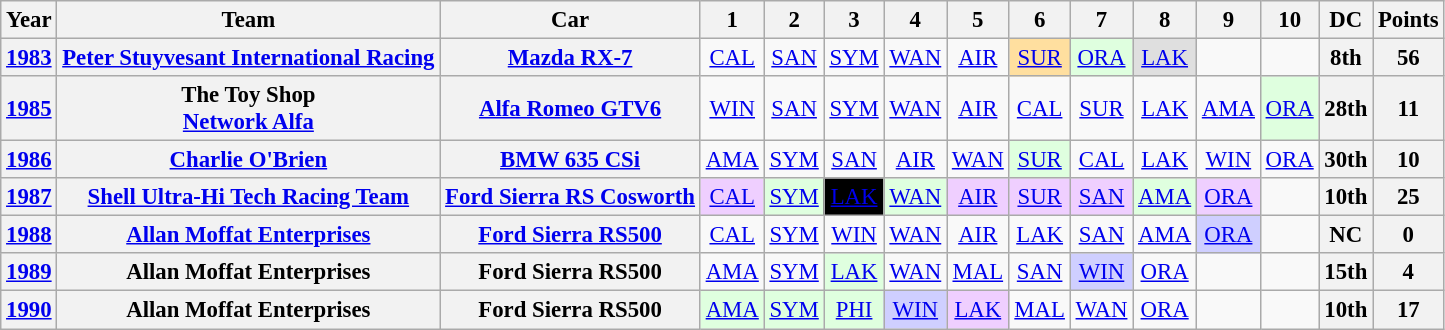<table class="wikitable" style="text-align:center; font-size:95%">
<tr>
<th>Year</th>
<th>Team</th>
<th>Car</th>
<th>1</th>
<th>2</th>
<th>3</th>
<th>4</th>
<th>5</th>
<th>6</th>
<th>7</th>
<th>8</th>
<th>9</th>
<th>10</th>
<th>DC</th>
<th>Points</th>
</tr>
<tr>
<th><a href='#'>1983</a></th>
<th><a href='#'>Peter Stuyvesant International Racing</a></th>
<th><a href='#'>Mazda RX-7</a></th>
<td><a href='#'>CAL</a></td>
<td><a href='#'>SAN</a></td>
<td><a href='#'>SYM</a></td>
<td><a href='#'>WAN</a></td>
<td><a href='#'>AIR</a></td>
<td style="background:#ffdf9f;"><a href='#'>SUR</a><br></td>
<td style="background:#dfffdf;"><a href='#'>ORA</a><br></td>
<td style="background:#dfdfdf;"><a href='#'>LAK</a><br></td>
<td></td>
<td></td>
<th>8th</th>
<th>56</th>
</tr>
<tr>
<th><a href='#'>1985</a></th>
<th>The Toy Shop<br><a href='#'>Network Alfa</a></th>
<th><a href='#'>Alfa Romeo GTV6</a></th>
<td><a href='#'>WIN</a></td>
<td><a href='#'>SAN</a></td>
<td><a href='#'>SYM</a></td>
<td><a href='#'>WAN</a></td>
<td><a href='#'>AIR</a></td>
<td><a href='#'>CAL</a></td>
<td><a href='#'>SUR</a></td>
<td><a href='#'>LAK</a></td>
<td><a href='#'>AMA</a></td>
<td style="background:#dfffdf;"><a href='#'>ORA</a><br></td>
<th>28th</th>
<th>11</th>
</tr>
<tr>
<th><a href='#'>1986</a></th>
<th><a href='#'>Charlie O'Brien</a></th>
<th><a href='#'>BMW 635 CSi</a></th>
<td><a href='#'>AMA</a></td>
<td><a href='#'>SYM</a></td>
<td><a href='#'>SAN</a></td>
<td><a href='#'>AIR</a></td>
<td><a href='#'>WAN</a></td>
<td style="background:#dfffdf;"><a href='#'>SUR</a><br></td>
<td><a href='#'>CAL</a></td>
<td><a href='#'>LAK</a></td>
<td><a href='#'>WIN</a></td>
<td><a href='#'>ORA</a></td>
<th>30th</th>
<th>10</th>
</tr>
<tr>
<th><a href='#'>1987</a></th>
<th><a href='#'>Shell Ultra-Hi Tech Racing Team</a></th>
<th><a href='#'>Ford Sierra RS Cosworth</a></th>
<td style="background:#efcfff;"><a href='#'>CAL</a><br></td>
<td style="background:#dfffdf;"><a href='#'>SYM</a><br></td>
<td style="background:#000000; color:white"><a href='#'><span>LAK</span></a><br></td>
<td style="background:#dfffdf;"><a href='#'>WAN</a><br></td>
<td style="background:#efcfff;"><a href='#'>AIR</a><br></td>
<td style="background:#efcfff;"><a href='#'>SUR</a><br></td>
<td style="background:#efcfff;"><a href='#'>SAN</a><br></td>
<td style="background:#dfffdf;"><a href='#'>AMA</a><br></td>
<td style="background:#efcfff;"><a href='#'>ORA</a><br></td>
<td></td>
<th>10th</th>
<th>25</th>
</tr>
<tr>
<th><a href='#'>1988</a></th>
<th><a href='#'>Allan Moffat Enterprises</a></th>
<th><a href='#'>Ford Sierra RS500</a></th>
<td><a href='#'>CAL</a></td>
<td><a href='#'>SYM</a></td>
<td><a href='#'>WIN</a></td>
<td><a href='#'>WAN</a></td>
<td><a href='#'>AIR</a></td>
<td><a href='#'>LAK</a></td>
<td><a href='#'>SAN</a></td>
<td><a href='#'>AMA</a></td>
<td style="background:#cfcfff;"><a href='#'>ORA</a><br></td>
<td></td>
<th>NC</th>
<th>0</th>
</tr>
<tr>
<th><a href='#'>1989</a></th>
<th>Allan Moffat Enterprises</th>
<th>Ford Sierra RS500</th>
<td><a href='#'>AMA</a></td>
<td><a href='#'>SYM</a></td>
<td style="background:#dfffdf;"><a href='#'>LAK</a><br></td>
<td><a href='#'>WAN</a></td>
<td><a href='#'>MAL</a></td>
<td><a href='#'>SAN</a></td>
<td style="background:#cfcfff;"><a href='#'>WIN</a><br></td>
<td><a href='#'>ORA</a></td>
<td></td>
<td></td>
<th>15th</th>
<th>4</th>
</tr>
<tr>
<th><a href='#'>1990</a></th>
<th>Allan Moffat Enterprises</th>
<th>Ford Sierra RS500</th>
<td style="background:#dfffdf;"><a href='#'>AMA</a><br></td>
<td style="background:#dfffdf;"><a href='#'>SYM</a><br></td>
<td style="background:#dfffdf;"><a href='#'>PHI</a><br></td>
<td style="background:#cfcfff;"><a href='#'>WIN</a><br></td>
<td style="background:#efcfff;"><a href='#'>LAK</a><br></td>
<td><a href='#'>MAL</a></td>
<td><a href='#'>WAN</a></td>
<td><a href='#'>ORA</a></td>
<td></td>
<td></td>
<th>10th</th>
<th>17</th>
</tr>
</table>
